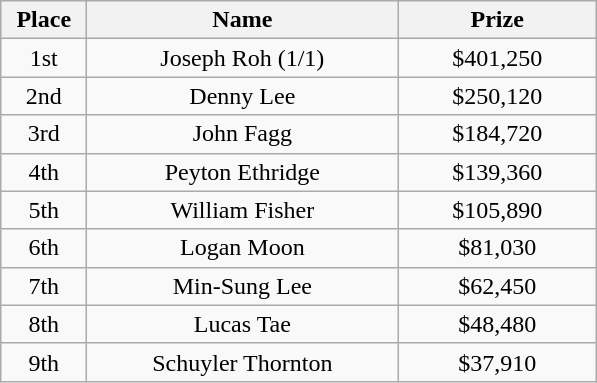<table class="wikitable">
<tr>
<th width="50">Place</th>
<th width="200">Name</th>
<th width="125">Prize</th>
</tr>
<tr>
<td align = "center">1st</td>
<td align = "center"> Joseph Roh (1/1)</td>
<td align = "center">$401,250</td>
</tr>
<tr>
<td align = "center">2nd</td>
<td align = "center"> Denny Lee</td>
<td align = "center">$250,120</td>
</tr>
<tr>
<td align = "center">3rd</td>
<td align = "center"> John Fagg</td>
<td align = "center">$184,720</td>
</tr>
<tr>
<td align = "center">4th</td>
<td align = "center"> Peyton Ethridge</td>
<td align = "center">$139,360</td>
</tr>
<tr>
<td align = "center">5th</td>
<td align = "center"> William Fisher</td>
<td align = "center">$105,890</td>
</tr>
<tr>
<td align = "center">6th</td>
<td align = "center"> Logan Moon</td>
<td align = "center">$81,030</td>
</tr>
<tr>
<td align = "center">7th</td>
<td align = "center"> Min-Sung Lee</td>
<td align = "center">$62,450</td>
</tr>
<tr>
<td align = "center">8th</td>
<td align = "center"> Lucas Tae</td>
<td align = "center">$48,480</td>
</tr>
<tr>
<td align = "center">9th</td>
<td align = "center"> Schuyler Thornton</td>
<td align = "center">$37,910</td>
</tr>
</table>
